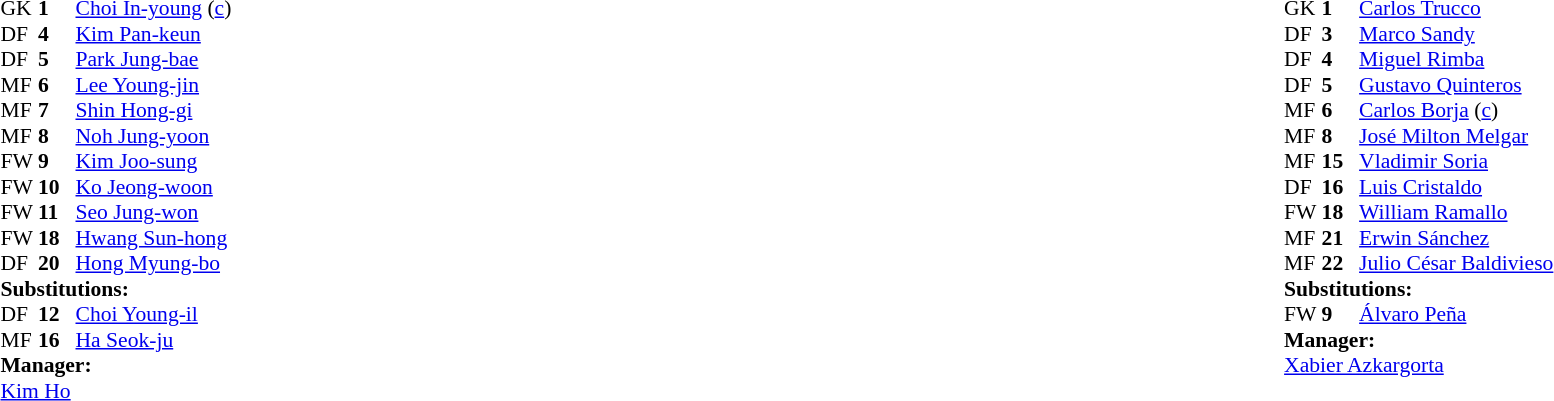<table width="100%">
<tr>
<td valign=top width=50%><br><table style="font-size: 90%" cellspacing="0" cellpadding="0">
<tr>
<th width=25></th>
<th width=25></th>
</tr>
<tr>
<td>GK</td>
<td><strong>1</strong></td>
<td><a href='#'>Choi In-young</a> (<a href='#'>c</a>)</td>
</tr>
<tr>
<td>DF</td>
<td><strong>4</strong></td>
<td><a href='#'>Kim Pan-keun</a></td>
</tr>
<tr>
<td>DF</td>
<td><strong>5</strong></td>
<td><a href='#'>Park Jung-bae</a></td>
<td></td>
</tr>
<tr>
<td>MF</td>
<td><strong>6</strong></td>
<td><a href='#'>Lee Young-jin</a></td>
</tr>
<tr>
<td>MF</td>
<td><strong>7</strong></td>
<td><a href='#'>Shin Hong-gi</a></td>
<td></td>
</tr>
<tr>
<td>MF</td>
<td><strong>8</strong></td>
<td><a href='#'>Noh Jung-yoon</a></td>
<td></td>
<td></td>
</tr>
<tr>
<td>FW</td>
<td><strong>9</strong></td>
<td><a href='#'>Kim Joo-sung</a></td>
</tr>
<tr>
<td>FW</td>
<td><strong>10</strong></td>
<td><a href='#'>Ko Jeong-woon</a></td>
<td></td>
</tr>
<tr>
<td>FW</td>
<td><strong>11</strong></td>
<td><a href='#'>Seo Jung-won</a></td>
<td></td>
<td></td>
</tr>
<tr>
<td>FW</td>
<td><strong>18</strong></td>
<td><a href='#'>Hwang Sun-hong</a></td>
</tr>
<tr>
<td>DF</td>
<td><strong>20</strong></td>
<td><a href='#'>Hong Myung-bo</a></td>
</tr>
<tr>
<td colspan=3><strong>Substitutions:</strong></td>
</tr>
<tr>
<td>DF</td>
<td><strong>12</strong></td>
<td><a href='#'>Choi Young-il</a></td>
<td></td>
<td></td>
</tr>
<tr>
<td>MF</td>
<td><strong>16</strong></td>
<td><a href='#'>Ha Seok-ju</a></td>
<td></td>
<td></td>
</tr>
<tr>
<td colspan=3><strong>Manager:</strong></td>
</tr>
<tr>
<td colspan=4><a href='#'>Kim Ho</a></td>
</tr>
</table>
</td>
<td></td>
<td valign=top width=50%><br><table style="font-size: 90%" cellspacing="0" cellpadding="0" align=center>
<tr>
<th width=25></th>
<th width=25></th>
</tr>
<tr>
<td>GK</td>
<td><strong>1</strong></td>
<td><a href='#'>Carlos Trucco</a></td>
</tr>
<tr>
<td>DF</td>
<td><strong>3</strong></td>
<td><a href='#'>Marco Sandy</a></td>
</tr>
<tr>
<td>DF</td>
<td><strong>4</strong></td>
<td><a href='#'>Miguel Rimba</a></td>
<td></td>
</tr>
<tr>
<td>DF</td>
<td><strong>5</strong></td>
<td><a href='#'>Gustavo Quinteros</a></td>
</tr>
<tr>
<td>MF</td>
<td><strong>6</strong></td>
<td><a href='#'>Carlos Borja</a> (<a href='#'>c</a>)</td>
</tr>
<tr>
<td>MF</td>
<td><strong>8</strong></td>
<td><a href='#'>José Milton Melgar</a></td>
</tr>
<tr>
<td>MF</td>
<td><strong>15</strong></td>
<td><a href='#'>Vladimir Soria</a></td>
</tr>
<tr>
<td>DF</td>
<td><strong>16</strong></td>
<td><a href='#'>Luis Cristaldo</a></td>
<td></td>
</tr>
<tr>
<td>FW</td>
<td><strong>18</strong></td>
<td><a href='#'>William Ramallo</a></td>
<td></td>
<td></td>
</tr>
<tr>
<td>MF</td>
<td><strong>21</strong></td>
<td><a href='#'>Erwin Sánchez</a></td>
</tr>
<tr>
<td>MF</td>
<td><strong>22</strong></td>
<td><a href='#'>Julio César Baldivieso</a></td>
<td></td>
</tr>
<tr>
<td colspan=3><strong>Substitutions:</strong></td>
</tr>
<tr>
<td>FW</td>
<td><strong>9</strong></td>
<td><a href='#'>Álvaro Peña</a></td>
<td></td>
<td></td>
</tr>
<tr>
<td colspan=3><strong>Manager:</strong></td>
</tr>
<tr>
<td colspan=4> <a href='#'>Xabier Azkargorta</a></td>
</tr>
</table>
</td>
</tr>
</table>
